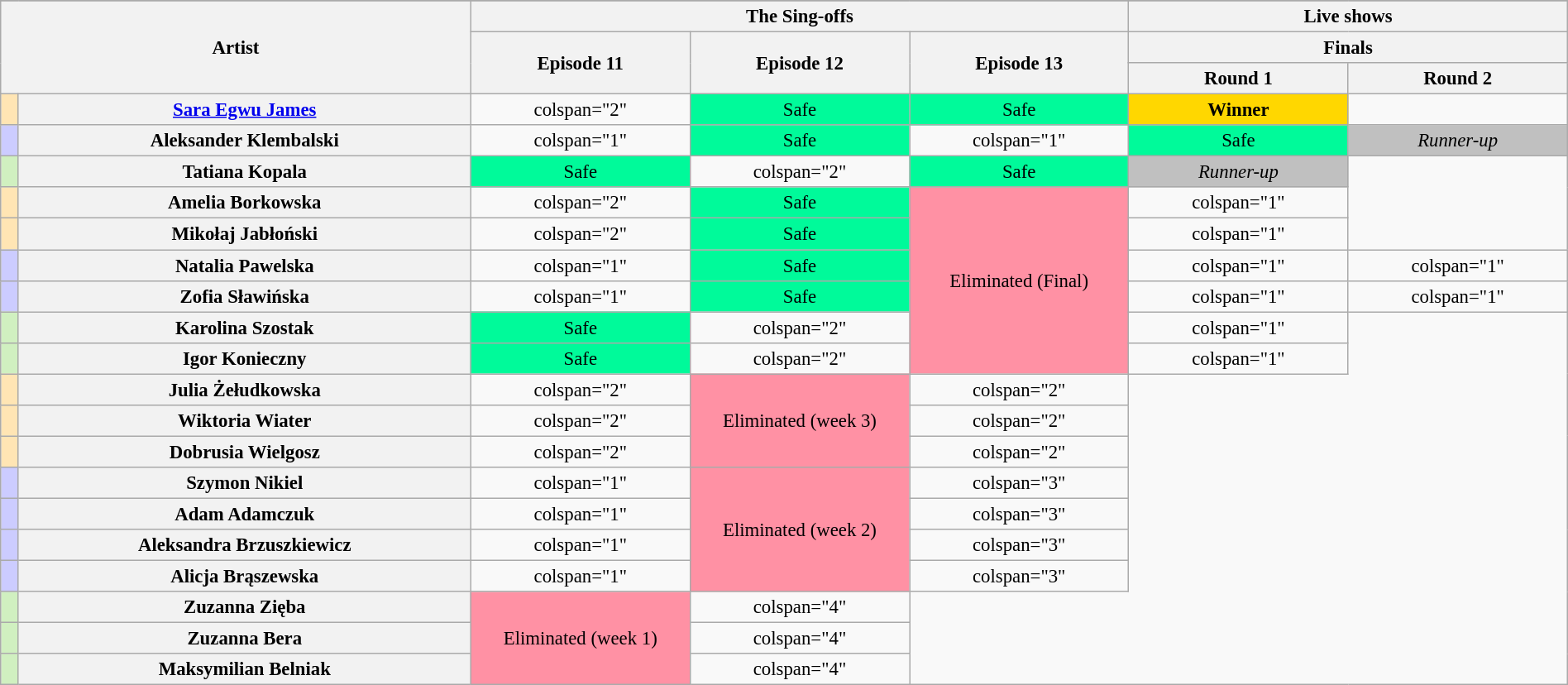<table class="wikitable"  style="text-align:center; font-size:95%; width:100%;">
<tr>
</tr>
<tr>
<th rowspan="3" colspan="2">Artist</th>
<th colspan="3" style="width:14%">The Sing-offs</th>
<th colspan="2" style="width:14%">Live shows</th>
</tr>
<tr>
<th rowspan="2" style="width:14%">Episode 11</th>
<th rowspan="2" style="width:14%">Episode 12</th>
<th rowspan="2" style="width:14%">Episode 13</th>
<th colspan="2" style="width:14%">Finals</th>
</tr>
<tr>
<th style="width:14%;">Round 1</th>
<th style="width:14%;">Round 2</th>
</tr>
<tr>
<th style="background:#ffe5b4;"></th>
<th style="background:#;"><a href='#'>Sara Egwu James</a></th>
<td>colspan="2" </td>
<td style="background:#00FA9A;">Safe</td>
<td style="background:#00FA9A;">Safe</td>
<td style="background:gold;"><strong>Winner</strong></td>
</tr>
<tr>
<th style="background:#ccf;"></th>
<th style="background:#;">Aleksander Klembalski</th>
<td>colspan="1" </td>
<td style="background:#00FA9A;">Safe</td>
<td>colspan="1" </td>
<td style="background:#00FA9A;">Safe</td>
<td style="background:silver;"><em>Runner-up</em></td>
</tr>
<tr>
<th style="background:#d0f0c0;"></th>
<th style="background:#;">Tatiana Kopala</th>
<td style="background:#00FA9A;">Safe</td>
<td>colspan="2" </td>
<td style="background:#00FA9A;">Safe</td>
<td style="background:silver;"><em>Runner-up</em></td>
</tr>
<tr>
<th style="background:#ffe5b4;"></th>
<th style="background:#;">Amelia Borkowska</th>
<td>colspan="2" </td>
<td style="background:#00FA9A;">Safe</td>
<td rowspan="6" colspan="1" style="background:#FF91A4;">Eliminated (Final)</td>
<td>colspan="1" </td>
</tr>
<tr>
<th style="background:#ffe5b4;"></th>
<th style="background:#;">Mikołaj Jabłoński</th>
<td>colspan="2" </td>
<td style="background:#00FA9A;">Safe</td>
<td>colspan="1" </td>
</tr>
<tr>
<th style="background:#ccf;"></th>
<th style="background:#;">Natalia Pawelska</th>
<td>colspan="1" </td>
<td style="background:#00FA9A;">Safe</td>
<td>colspan="1" </td>
<td>colspan="1" </td>
</tr>
<tr>
<th style="background:#ccf;"></th>
<th style="background:#;">Zofia Sławińska</th>
<td>colspan="1" </td>
<td style="background:#00FA9A;">Safe</td>
<td>colspan="1" </td>
<td>colspan="1" </td>
</tr>
<tr>
<th style="background:#d0f0c0;"></th>
<th style="background:#;">Karolina Szostak</th>
<td style="background:#00FA9A;">Safe</td>
<td>colspan="2" </td>
<td>colspan="1" </td>
</tr>
<tr>
<th style="background:#d0f0c0;"></th>
<th style="background:#;">Igor Konieczny</th>
<td style="background:#00FA9A;">Safe</td>
<td>colspan="2" </td>
<td>colspan="1" </td>
</tr>
<tr>
<th style="background:#ffe5b4;"></th>
<th style="background:#;">Julia Żełudkowska</th>
<td>colspan="2" </td>
<td rowspan="3" colspan="1" style="background:#FF91A4;">Eliminated (week 3)</td>
<td>colspan="2" </td>
</tr>
<tr>
<th style="background:#ffe5b4;"></th>
<th style="background:#;">Wiktoria Wiater</th>
<td>colspan="2" </td>
<td>colspan="2" </td>
</tr>
<tr>
<th style="background:#ffe5b4;"></th>
<th style="background:#;">Dobrusia Wielgosz</th>
<td>colspan="2" </td>
<td>colspan="2" </td>
</tr>
<tr>
<th style="background:#ccf;"></th>
<th style="background:#;">Szymon Nikiel</th>
<td>colspan="1" </td>
<td rowspan="4" colspan="1" style="background:#FF91A4;">Eliminated (week 2)</td>
<td>colspan="3" </td>
</tr>
<tr>
<th style="background:#ccf;"></th>
<th style="background:#;">Adam Adamczuk</th>
<td>colspan="1" </td>
<td>colspan="3" </td>
</tr>
<tr>
<th style="background:#ccf;"></th>
<th style="background:#;">Aleksandra Brzuszkiewicz</th>
<td>colspan="1" </td>
<td>colspan="3" </td>
</tr>
<tr>
<th style="background:#ccf;"></th>
<th style="background:#;">Alicja Brąszewska</th>
<td>colspan="1" </td>
<td>colspan="3" </td>
</tr>
<tr>
<th style="background:#d0f0c0;"></th>
<th style="background:#;">Zuzanna Zięba</th>
<td rowspan="3" colspan="1" style="background:#FF91A4;">Eliminated (week 1)</td>
<td>colspan="4" </td>
</tr>
<tr>
<th style="background:#d0f0c0;"></th>
<th style="background:#;">Zuzanna Bera</th>
<td>colspan="4" </td>
</tr>
<tr>
<th style="background:#d0f0c0;"></th>
<th style="background:#;">Maksymilian Belniak</th>
<td>colspan="4" </td>
</tr>
</table>
